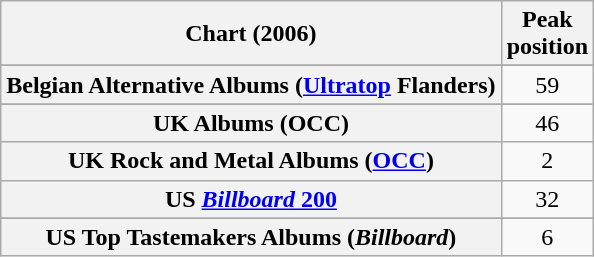<table class="wikitable plainrowheaders sortable">
<tr>
<th>Chart (2006)</th>
<th>Peak<br>position</th>
</tr>
<tr>
</tr>
<tr>
</tr>
<tr>
<th scope="row">Belgian Alternative Albums (<a href='#'>Ultratop</a> Flanders)</th>
<td align=center>59</td>
</tr>
<tr>
</tr>
<tr>
</tr>
<tr>
</tr>
<tr>
</tr>
<tr>
</tr>
<tr>
</tr>
<tr>
<th scope="row">UK Albums (OCC)</th>
<td align=center>46</td>
</tr>
<tr>
<th scope="row">UK Rock and Metal Albums (<a href='#'>OCC</a>)</th>
<td align=center>2</td>
</tr>
<tr>
<th scope="row">US <a href='#'><em>Billboard</em> 200</a></th>
<td align="center">32</td>
</tr>
<tr>
</tr>
<tr>
<th scope="row">US Top Tastemakers Albums (<em>Billboard</em>)</th>
<td align="center">6</td>
</tr>
</table>
